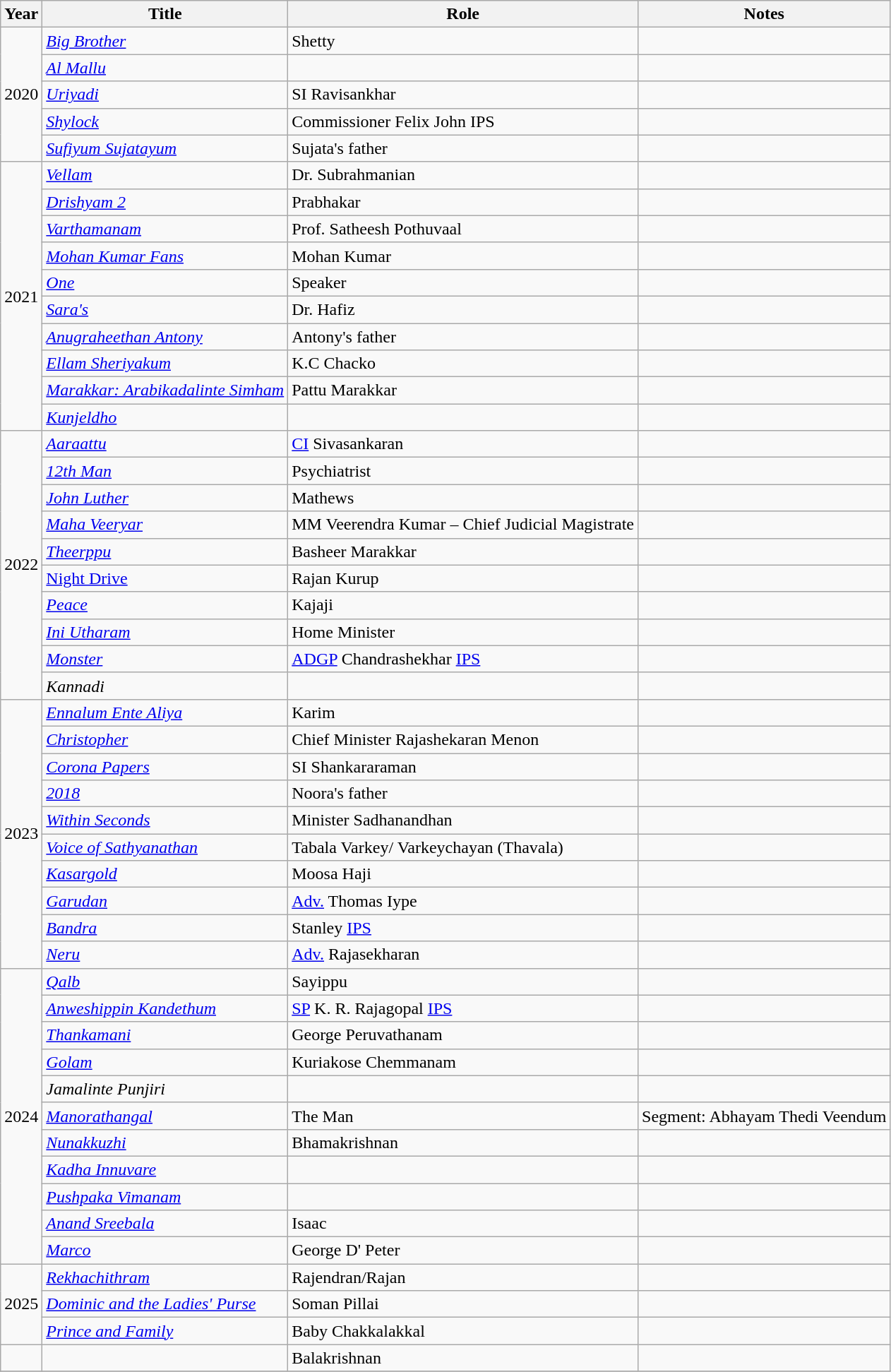<table class="wikitable sortable">
<tr>
<th>Year</th>
<th>Title</th>
<th>Role</th>
<th class="unsortable">Notes</th>
</tr>
<tr>
<td rowspan=5>2020</td>
<td><em><a href='#'>Big Brother</a></em></td>
<td>Shetty</td>
<td></td>
</tr>
<tr>
<td><em><a href='#'>Al Mallu</a></em></td>
<td></td>
<td></td>
</tr>
<tr>
<td><em><a href='#'>Uriyadi</a></em></td>
<td>SI Ravisankhar</td>
<td></td>
</tr>
<tr>
<td><em><a href='#'>Shylock</a></em></td>
<td>Commissioner Felix John IPS</td>
<td></td>
</tr>
<tr>
<td><em><a href='#'>Sufiyum Sujatayum</a></em></td>
<td>Sujata's father</td>
<td></td>
</tr>
<tr>
<td rowspan=10>2021</td>
<td><em><a href='#'>Vellam</a></em></td>
<td>Dr. Subrahmanian</td>
<td></td>
</tr>
<tr>
<td><em><a href='#'>Drishyam 2</a></em></td>
<td>Prabhakar</td>
<td></td>
</tr>
<tr>
<td><em><a href='#'>Varthamanam</a></em></td>
<td>Prof. Satheesh Pothuvaal</td>
<td></td>
</tr>
<tr>
<td><em><a href='#'>Mohan Kumar Fans</a></em></td>
<td>Mohan Kumar</td>
<td></td>
</tr>
<tr>
<td><em><a href='#'>One</a></em></td>
<td>Speaker</td>
<td></td>
</tr>
<tr>
<td><em><a href='#'>Sara's</a></em></td>
<td>Dr. Hafiz</td>
<td></td>
</tr>
<tr>
<td><em><a href='#'>Anugraheethan Antony</a></em></td>
<td>Antony's father</td>
<td></td>
</tr>
<tr>
<td><em><a href='#'>Ellam Sheriyakum</a></em></td>
<td>K.C Chacko</td>
<td></td>
</tr>
<tr>
<td><em><a href='#'>Marakkar: Arabikadalinte Simham</a></em></td>
<td>Pattu Marakkar</td>
<td></td>
</tr>
<tr>
<td><em><a href='#'>Kunjeldho</a></em></td>
<td></td>
<td></td>
</tr>
<tr>
<td rowspan=10>2022</td>
<td><em><a href='#'>Aaraattu</a></em></td>
<td><a href='#'>CI</a> Sivasankaran</td>
<td></td>
</tr>
<tr>
<td><em><a href='#'>12th Man</a></em></td>
<td>Psychiatrist</td>
<td></td>
</tr>
<tr>
<td><em><a href='#'>John Luther</a></em></td>
<td>Mathews</td>
<td></td>
</tr>
<tr>
<td><em><a href='#'>Maha Veeryar</a></em></td>
<td>MM Veerendra Kumar – Chief Judicial Magistrate</td>
<td></td>
</tr>
<tr>
<td><em><a href='#'>Theerppu</a></em></td>
<td>Basheer Marakkar</td>
<td></td>
</tr>
<tr>
<td><em><a href='#'></em>Night Drive<em></a></em></td>
<td>Rajan Kurup</td>
<td></td>
</tr>
<tr>
<td><em><a href='#'>Peace</a></em></td>
<td>Kajaji</td>
<td></td>
</tr>
<tr>
<td><em><a href='#'>Ini Utharam</a></em></td>
<td>Home Minister</td>
<td></td>
</tr>
<tr>
<td><em><a href='#'>Monster</a></em></td>
<td><a href='#'>ADGP</a> Chandrashekhar <a href='#'>IPS</a></td>
<td></td>
</tr>
<tr>
<td><em>Kannadi</em></td>
<td></td>
<td></td>
</tr>
<tr>
<td rowspan=10>2023</td>
<td><em><a href='#'>Ennalum Ente Aliya</a></em></td>
<td>Karim</td>
<td></td>
</tr>
<tr>
<td><em><a href='#'>Christopher</a></em></td>
<td>Chief Minister Rajashekaran Menon</td>
<td></td>
</tr>
<tr>
<td><em><a href='#'>Corona Papers</a></em></td>
<td>SI Shankararaman</td>
<td></td>
</tr>
<tr>
<td><em><a href='#'>2018</a></em></td>
<td>Noora's father</td>
<td></td>
</tr>
<tr>
<td><em><a href='#'>Within Seconds</a></em></td>
<td>Minister Sadhanandhan</td>
<td></td>
</tr>
<tr>
<td><em><a href='#'>Voice of Sathyanathan</a></em></td>
<td>Tabala Varkey/ Varkeychayan (Thavala)</td>
<td></td>
</tr>
<tr>
<td><em><a href='#'>Kasargold</a></em></td>
<td>Moosa Haji</td>
<td></td>
</tr>
<tr>
<td><em><a href='#'>Garudan</a></em></td>
<td><a href='#'>Adv.</a> Thomas Iype</td>
<td></td>
</tr>
<tr>
<td><em><a href='#'>Bandra</a></em></td>
<td>Stanley <a href='#'>IPS</a></td>
<td></td>
</tr>
<tr>
<td><em><a href='#'>Neru</a></em></td>
<td><a href='#'>Adv.</a> Rajasekharan</td>
<td></td>
</tr>
<tr>
<td rowspan=11>2024</td>
<td><em><a href='#'>Qalb</a></em></td>
<td>Sayippu</td>
<td></td>
</tr>
<tr>
<td><em><a href='#'>Anweshippin Kandethum</a></em></td>
<td><a href='#'>SP</a> K. R. Rajagopal <a href='#'>IPS</a></td>
<td></td>
</tr>
<tr>
<td><em><a href='#'>Thankamani</a></em></td>
<td>George Peruvathanam</td>
<td></td>
</tr>
<tr>
<td><em><a href='#'>Golam</a></em></td>
<td>Kuriakose Chemmanam</td>
<td></td>
</tr>
<tr>
<td><em>Jamalinte Punjiri</em></td>
<td></td>
<td></td>
</tr>
<tr>
<td><em><a href='#'>Manorathangal</a></em></td>
<td>The Man</td>
<td>Segment: Abhayam Thedi Veendum</td>
</tr>
<tr>
<td><em><a href='#'>Nunakkuzhi</a></em></td>
<td>Bhamakrishnan</td>
<td></td>
</tr>
<tr>
<td><em><a href='#'>Kadha Innuvare</a></em></td>
<td></td>
<td></td>
</tr>
<tr>
<td><em><a href='#'>Pushpaka Vimanam</a></em></td>
<td></td>
<td></td>
</tr>
<tr>
<td><em><a href='#'>Anand Sreebala</a></em></td>
<td>Isaac</td>
<td></td>
</tr>
<tr>
<td><em><a href='#'>Marco</a></em></td>
<td>George D' Peter</td>
<td></td>
</tr>
<tr>
<td rowspan=3>2025</td>
<td><em><a href='#'>Rekhachithram</a></em></td>
<td>Rajendran/Rajan</td>
<td></td>
</tr>
<tr>
<td><em><a href='#'>Dominic and the Ladies' Purse</a></em></td>
<td>Soman Pillai</td>
<td></td>
</tr>
<tr>
<td><em><a href='#'>Prince and Family</a></em></td>
<td>Baby Chakkalakkal</td>
<td></td>
</tr>
<tr>
<td></td>
<td></td>
<td>Balakrishnan</td>
<td></td>
</tr>
<tr>
</tr>
</table>
